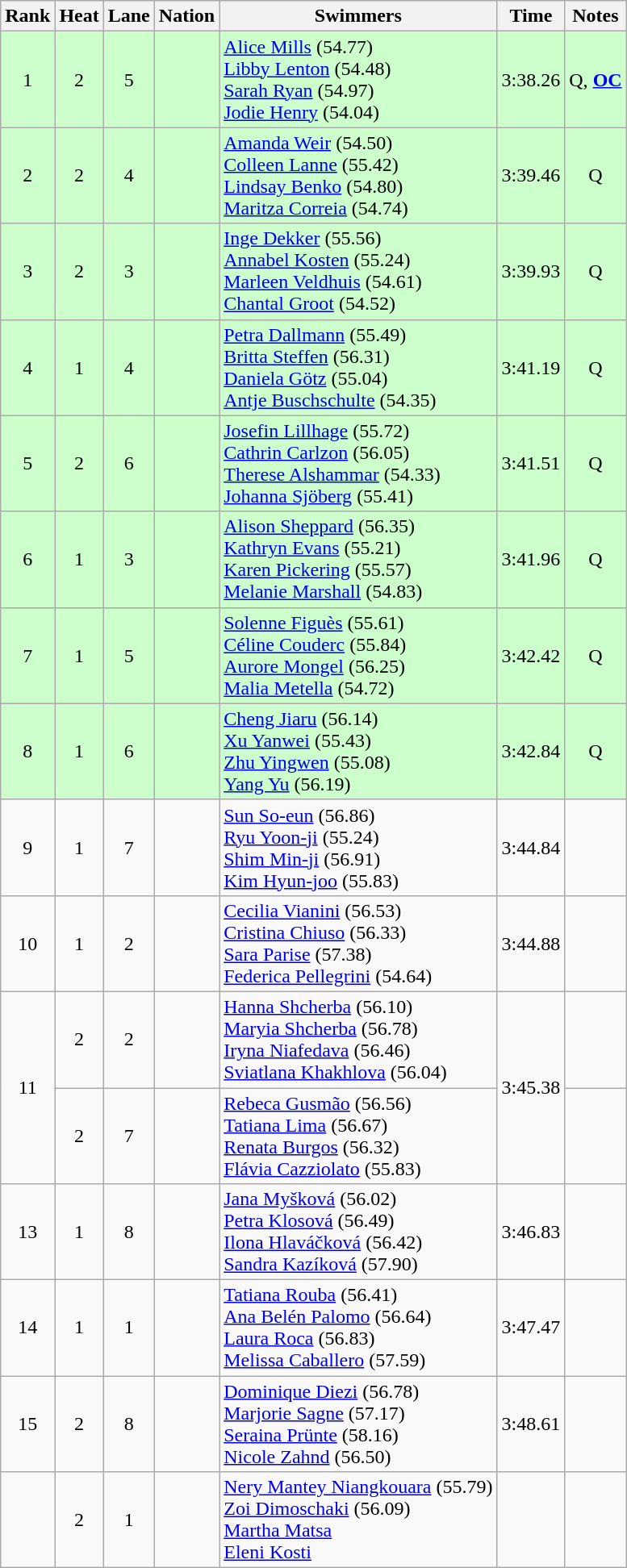<table class="wikitable sortable" style="text-align:center">
<tr>
<th>Rank</th>
<th>Heat</th>
<th>Lane</th>
<th>Nation</th>
<th>Swimmers</th>
<th>Time</th>
<th>Notes</th>
</tr>
<tr bgcolor=#ccffcc>
<td>1</td>
<td>2</td>
<td>5</td>
<td align=left></td>
<td align=left><a href='#'>Alice Mills</a> (54.77)<br><a href='#'>Libby Lenton</a> (54.48)<br><a href='#'>Sarah Ryan</a> (54.97)<br><a href='#'>Jodie Henry</a> (54.04)</td>
<td>3:38.26</td>
<td>Q, <strong><a href='#'>OC</a></strong></td>
</tr>
<tr bgcolor=#ccffcc>
<td>2</td>
<td>2</td>
<td>4</td>
<td align=left></td>
<td align=left><a href='#'>Amanda Weir</a> (54.50)<br><a href='#'>Colleen Lanne</a> (55.42)<br><a href='#'>Lindsay Benko</a> (54.80)<br><a href='#'>Maritza Correia</a> (54.74)</td>
<td>3:39.46</td>
<td>Q</td>
</tr>
<tr bgcolor=#ccffcc>
<td>3</td>
<td>2</td>
<td>3</td>
<td align=left></td>
<td align=left><a href='#'>Inge Dekker</a> (55.56)<br><a href='#'>Annabel Kosten</a> (55.24)<br><a href='#'>Marleen Veldhuis</a> (54.61)<br><a href='#'>Chantal Groot</a> (54.52)</td>
<td>3:39.93</td>
<td>Q</td>
</tr>
<tr bgcolor=#ccffcc>
<td>4</td>
<td>1</td>
<td>4</td>
<td align=left></td>
<td align=left><a href='#'>Petra Dallmann</a> (55.49)<br><a href='#'>Britta Steffen</a> (56.31)<br><a href='#'>Daniela Götz</a> (55.04)<br><a href='#'>Antje Buschschulte</a> (54.35)</td>
<td>3:41.19</td>
<td>Q</td>
</tr>
<tr bgcolor=#ccffcc>
<td>5</td>
<td>2</td>
<td>6</td>
<td align=left></td>
<td align=left><a href='#'>Josefin Lillhage</a> (55.72)<br><a href='#'>Cathrin Carlzon</a> (56.05)<br><a href='#'>Therese Alshammar</a> (54.33)<br><a href='#'>Johanna Sjöberg</a> (55.41)</td>
<td>3:41.51</td>
<td>Q</td>
</tr>
<tr bgcolor=#ccffcc>
<td>6</td>
<td>1</td>
<td>3</td>
<td align=left></td>
<td align=left><a href='#'>Alison Sheppard</a> (56.35)<br><a href='#'>Kathryn Evans</a> (55.21)<br><a href='#'>Karen Pickering</a> (55.57)<br><a href='#'>Melanie Marshall</a> (54.83)</td>
<td>3:41.96</td>
<td>Q</td>
</tr>
<tr bgcolor=#ccffcc>
<td>7</td>
<td>1</td>
<td>5</td>
<td align=left></td>
<td align=left><a href='#'>Solenne Figuès</a> (55.61)<br><a href='#'>Céline Couderc</a> (55.84)<br><a href='#'>Aurore Mongel</a> (56.25)<br><a href='#'>Malia Metella</a> (54.72)</td>
<td>3:42.42</td>
<td>Q</td>
</tr>
<tr bgcolor=#ccffcc>
<td>8</td>
<td>1</td>
<td>6</td>
<td align=left></td>
<td align=left><a href='#'>Cheng Jiaru</a> (56.14)<br><a href='#'>Xu Yanwei</a> (55.43)<br><a href='#'>Zhu Yingwen</a> (55.08)<br><a href='#'>Yang Yu</a> (56.19)</td>
<td>3:42.84</td>
<td>Q</td>
</tr>
<tr>
<td>9</td>
<td>1</td>
<td>7</td>
<td align=left></td>
<td align=left><a href='#'>Sun So-eun</a> (56.86)<br><a href='#'>Ryu Yoon-ji</a> (55.24)<br><a href='#'>Shim Min-ji</a> (56.91)<br><a href='#'>Kim Hyun-joo</a> (55.83)</td>
<td>3:44.84</td>
<td></td>
</tr>
<tr>
<td>10</td>
<td>1</td>
<td>2</td>
<td align=left></td>
<td align=left><a href='#'>Cecilia Vianini</a> (56.53)<br><a href='#'>Cristina Chiuso</a> (56.33)<br><a href='#'>Sara Parise</a> (57.38)<br><a href='#'>Federica Pellegrini</a> (54.64)</td>
<td>3:44.88</td>
<td></td>
</tr>
<tr>
<td rowspan=2>11</td>
<td>2</td>
<td>2</td>
<td align=left></td>
<td align=left><a href='#'>Hanna Shcherba</a> (56.10)<br><a href='#'>Maryia Shcherba</a> (56.78)<br><a href='#'>Iryna Niafedava</a> (56.46)<br><a href='#'>Sviatlana Khakhlova</a> (56.04)</td>
<td rowspan=2>3:45.38</td>
<td></td>
</tr>
<tr>
<td>2</td>
<td>7</td>
<td align=left></td>
<td align=left><a href='#'>Rebeca Gusmão</a> (56.56)<br><a href='#'>Tatiana Lima</a> (56.67)<br><a href='#'>Renata Burgos</a> (56.32)<br><a href='#'>Flávia Cazziolato</a> (55.83)</td>
<td></td>
</tr>
<tr>
<td>13</td>
<td>1</td>
<td>8</td>
<td align=left></td>
<td align=left><a href='#'>Jana Myšková</a> (56.02)<br><a href='#'>Petra Klosová</a> (56.49)<br><a href='#'>Ilona Hlaváčková</a> (56.42)<br><a href='#'>Sandra Kazíková</a> (57.90)</td>
<td>3:46.83</td>
<td></td>
</tr>
<tr>
<td>14</td>
<td>1</td>
<td>1</td>
<td align=left></td>
<td align=left><a href='#'>Tatiana Rouba</a> (56.41)<br><a href='#'>Ana Belén Palomo</a> (56.64)<br><a href='#'>Laura Roca</a> (56.83)<br><a href='#'>Melissa Caballero</a> (57.59)</td>
<td>3:47.47</td>
<td></td>
</tr>
<tr>
<td>15</td>
<td>2</td>
<td>8</td>
<td align=left></td>
<td align=left><a href='#'>Dominique Diezi</a> (56.78)<br><a href='#'>Marjorie Sagne</a> (57.17)<br><a href='#'>Seraina Prünte</a> (58.16)<br><a href='#'>Nicole Zahnd</a> (56.50)</td>
<td>3:48.61</td>
<td></td>
</tr>
<tr>
<td></td>
<td>2</td>
<td>1</td>
<td align=left></td>
<td align=left><a href='#'>Nery Mantey Niangkouara</a> (55.79)<br><a href='#'>Zoi Dimoschaki</a> (56.09)<br><a href='#'>Martha Matsa</a><br><a href='#'>Eleni Kosti</a></td>
<td></td>
<td></td>
</tr>
</table>
